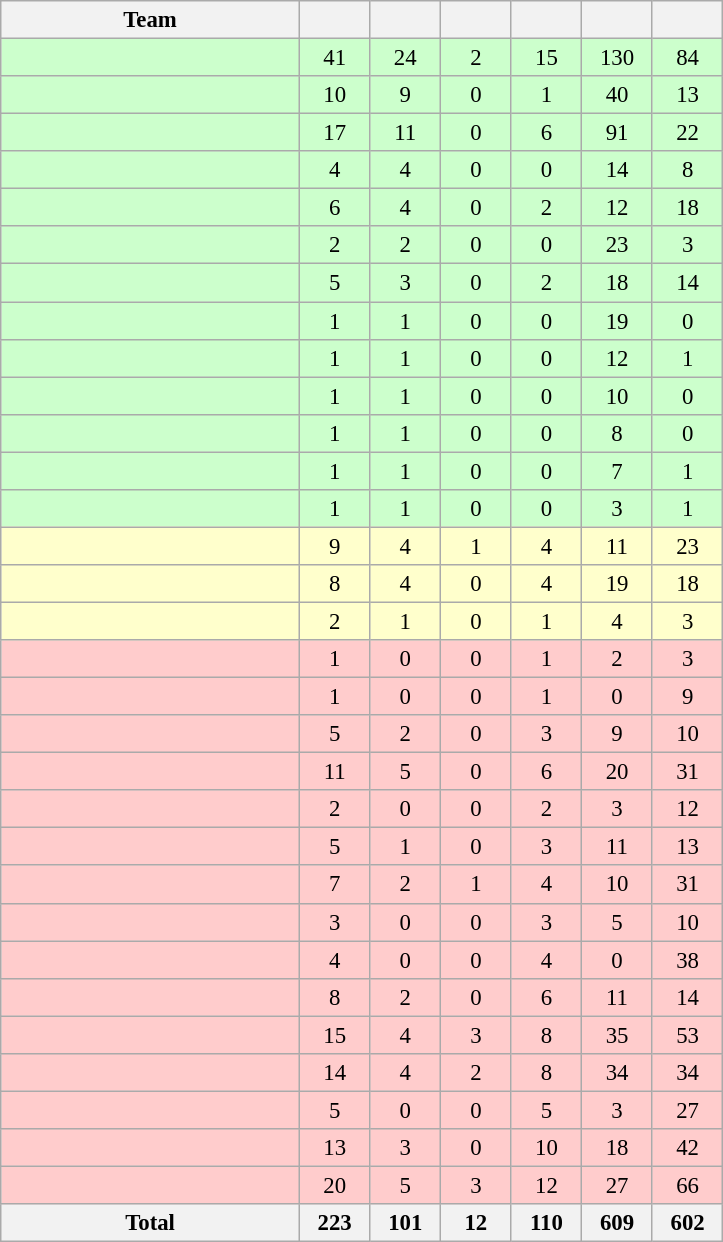<table class="wikitable" style="font-size:95%; text-align:center">
<tr>
<th width=192>Team</th>
<th width=40></th>
<th width=40></th>
<th width=40></th>
<th width=40></th>
<th width=40></th>
<th width=40></th>
</tr>
<tr style="background:#ccffcc;">
<td style="text-align:left;"></td>
<td>41</td>
<td>24</td>
<td>2</td>
<td>15</td>
<td>130</td>
<td>84</td>
</tr>
<tr style="background:#ccffcc;">
<td style="text-align:left;"></td>
<td>10</td>
<td>9</td>
<td>0</td>
<td>1</td>
<td>40</td>
<td>13</td>
</tr>
<tr style="background:#ccffcc;">
<td style="text-align:left;"></td>
<td>17</td>
<td>11</td>
<td>0</td>
<td>6</td>
<td>91</td>
<td>22</td>
</tr>
<tr style="background:#ccffcc;">
<td style="text-align:left;"></td>
<td>4</td>
<td>4</td>
<td>0</td>
<td>0</td>
<td>14</td>
<td>8</td>
</tr>
<tr style="background:#ccffcc;">
<td style="text-align:left;"></td>
<td>6</td>
<td>4</td>
<td>0</td>
<td>2</td>
<td>12</td>
<td>18</td>
</tr>
<tr style="background:#ccffcc;">
<td style="text-align:left;"></td>
<td>2</td>
<td>2</td>
<td>0</td>
<td>0</td>
<td>23</td>
<td>3</td>
</tr>
<tr style="background:#ccffcc;">
<td style="text-align:left;"></td>
<td>5</td>
<td>3</td>
<td>0</td>
<td>2</td>
<td>18</td>
<td>14</td>
</tr>
<tr style="background:#ccffcc;">
<td style="text-align:left;"></td>
<td>1</td>
<td>1</td>
<td>0</td>
<td>0</td>
<td>19</td>
<td>0</td>
</tr>
<tr style="background:#ccffcc;">
<td style="text-align:left;"></td>
<td>1</td>
<td>1</td>
<td>0</td>
<td>0</td>
<td>12</td>
<td>1</td>
</tr>
<tr style="background:#ccffcc;">
<td style="text-align:left;"></td>
<td>1</td>
<td>1</td>
<td>0</td>
<td>0</td>
<td>10</td>
<td>0</td>
</tr>
<tr style="background:#ccffcc;">
<td style="text-align:left;"></td>
<td>1</td>
<td>1</td>
<td>0</td>
<td>0</td>
<td>8</td>
<td>0</td>
</tr>
<tr style="background:#ccffcc;">
<td style="text-align:left;"></td>
<td>1</td>
<td>1</td>
<td>0</td>
<td>0</td>
<td>7</td>
<td>1</td>
</tr>
<tr style="background:#ccffcc;">
<td style="text-align:left;"></td>
<td>1</td>
<td>1</td>
<td>0</td>
<td>0</td>
<td>3</td>
<td>1</td>
</tr>
<tr style="background:#ffffcc;">
<td style="text-align:left;"></td>
<td>9</td>
<td>4</td>
<td>1</td>
<td>4</td>
<td>11</td>
<td>23</td>
</tr>
<tr style="background:#ffffcc;">
<td style="text-align:left;"></td>
<td>8</td>
<td>4</td>
<td>0</td>
<td>4</td>
<td>19</td>
<td>18</td>
</tr>
<tr style="background:#ffffcc;">
<td style="text-align:left;"></td>
<td>2</td>
<td>1</td>
<td>0</td>
<td>1</td>
<td>4</td>
<td>3</td>
</tr>
<tr style="background:#ffcccc;">
<td style="text-align:left;"></td>
<td>1</td>
<td>0</td>
<td>0</td>
<td>1</td>
<td>2</td>
<td>3</td>
</tr>
<tr style="background:#ffcccc;">
<td style="text-align:left;"></td>
<td>1</td>
<td>0</td>
<td>0</td>
<td>1</td>
<td>0</td>
<td>9</td>
</tr>
<tr style="background:#ffcccc;">
<td style="text-align:left;"></td>
<td>5</td>
<td>2</td>
<td>0</td>
<td>3</td>
<td>9</td>
<td>10</td>
</tr>
<tr style="background:#ffcccc;">
<td style="text-align:left;"></td>
<td>11</td>
<td>5</td>
<td>0</td>
<td>6</td>
<td>20</td>
<td>31</td>
</tr>
<tr style="background:#ffcccc;">
<td style="text-align:left;"></td>
<td>2</td>
<td>0</td>
<td>0</td>
<td>2</td>
<td>3</td>
<td>12</td>
</tr>
<tr style="background:#ffcccc;">
<td style="text-align:left;"></td>
<td>5</td>
<td>1</td>
<td>0</td>
<td>3</td>
<td>11</td>
<td>13</td>
</tr>
<tr style="background:#ffcccc;">
<td style="text-align:left;"></td>
<td>7</td>
<td>2</td>
<td>1</td>
<td>4</td>
<td>10</td>
<td>31</td>
</tr>
<tr style="background:#ffcccc;">
<td style="text-align:left;"></td>
<td>3</td>
<td>0</td>
<td>0</td>
<td>3</td>
<td>5</td>
<td>10</td>
</tr>
<tr style="background:#ffcccc;">
<td style="text-align:left;"></td>
<td>4</td>
<td>0</td>
<td>0</td>
<td>4</td>
<td>0</td>
<td>38</td>
</tr>
<tr style="background:#ffcccc;">
<td style="text-align:left;"></td>
<td>8</td>
<td>2</td>
<td>0</td>
<td>6</td>
<td>11</td>
<td>14</td>
</tr>
<tr style="background:#ffcccc;">
<td style="text-align:left;"></td>
<td>15</td>
<td>4</td>
<td>3</td>
<td>8</td>
<td>35</td>
<td>53</td>
</tr>
<tr style="background:#ffcccc;">
<td style="text-align:left;"></td>
<td>14</td>
<td>4</td>
<td>2</td>
<td>8</td>
<td>34</td>
<td>34</td>
</tr>
<tr style="background:#ffcccc;">
<td style="text-align:left;"></td>
<td>5</td>
<td>0</td>
<td>0</td>
<td>5</td>
<td>3</td>
<td>27</td>
</tr>
<tr style="background:#ffcccc;">
<td style="text-align:left;"></td>
<td>13</td>
<td>3</td>
<td>0</td>
<td>10</td>
<td>18</td>
<td>42</td>
</tr>
<tr style="background:#ffcccc;">
<td style="text-align:left;"></td>
<td>20</td>
<td>5</td>
<td>3</td>
<td>12</td>
<td>27</td>
<td>66</td>
</tr>
<tr>
<th>Total</th>
<th>223</th>
<th>101</th>
<th>12</th>
<th>110</th>
<th>609</th>
<th>602</th>
</tr>
</table>
